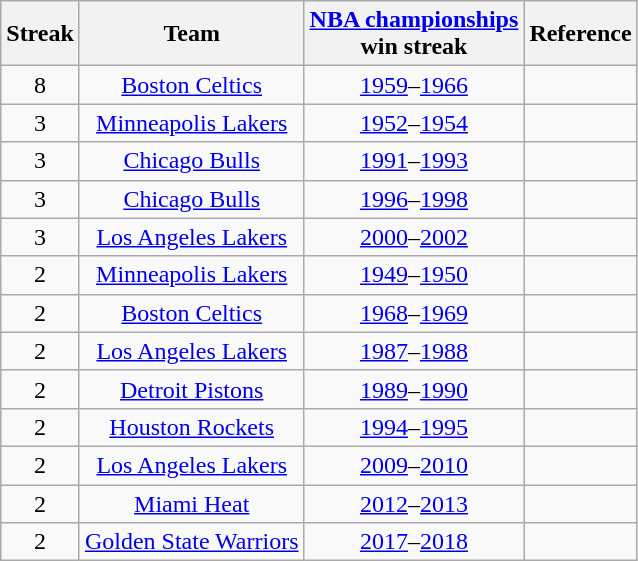<table class="wikitable sortable" style="text-align:center">
<tr>
<th>Streak</th>
<th>Team</th>
<th><a href='#'>NBA championships</a><br>win streak</th>
<th class="unsortable">Reference</th>
</tr>
<tr>
<td>8</td>
<td><a href='#'>Boston Celtics</a></td>
<td><a href='#'>1959</a>–<a href='#'>1966</a></td>
<td></td>
</tr>
<tr>
<td>3</td>
<td><a href='#'>Minneapolis Lakers</a></td>
<td><a href='#'>1952</a>–<a href='#'>1954</a></td>
<td></td>
</tr>
<tr>
<td>3</td>
<td><a href='#'>Chicago Bulls</a></td>
<td><a href='#'>1991</a>–<a href='#'>1993</a></td>
<td></td>
</tr>
<tr |->
<td>3</td>
<td><a href='#'>Chicago Bulls</a></td>
<td><a href='#'>1996</a>–<a href='#'>1998</a></td>
<td></td>
</tr>
<tr>
<td>3</td>
<td><a href='#'>Los Angeles Lakers</a></td>
<td><a href='#'>2000</a>–<a href='#'>2002</a></td>
<td></td>
</tr>
<tr>
<td>2</td>
<td><a href='#'>Minneapolis Lakers</a></td>
<td><a href='#'>1949</a>–<a href='#'>1950</a></td>
<td></td>
</tr>
<tr>
<td>2</td>
<td><a href='#'>Boston Celtics</a></td>
<td><a href='#'>1968</a>–<a href='#'>1969</a></td>
<td></td>
</tr>
<tr>
<td>2</td>
<td><a href='#'>Los Angeles Lakers</a></td>
<td><a href='#'>1987</a>–<a href='#'>1988</a></td>
<td></td>
</tr>
<tr>
<td>2</td>
<td><a href='#'>Detroit Pistons</a></td>
<td><a href='#'>1989</a>–<a href='#'>1990</a></td>
<td></td>
</tr>
<tr>
<td>2</td>
<td><a href='#'>Houston Rockets</a></td>
<td><a href='#'>1994</a>–<a href='#'>1995</a></td>
<td></td>
</tr>
<tr>
<td>2</td>
<td><a href='#'>Los Angeles Lakers</a></td>
<td><a href='#'>2009</a>–<a href='#'>2010</a></td>
<td></td>
</tr>
<tr>
<td>2</td>
<td><a href='#'>Miami Heat</a></td>
<td><a href='#'>2012</a>–<a href='#'>2013</a></td>
<td></td>
</tr>
<tr>
<td>2</td>
<td><a href='#'>Golden State Warriors</a></td>
<td><a href='#'>2017</a>–<a href='#'>2018</a></td>
<td></td>
</tr>
</table>
